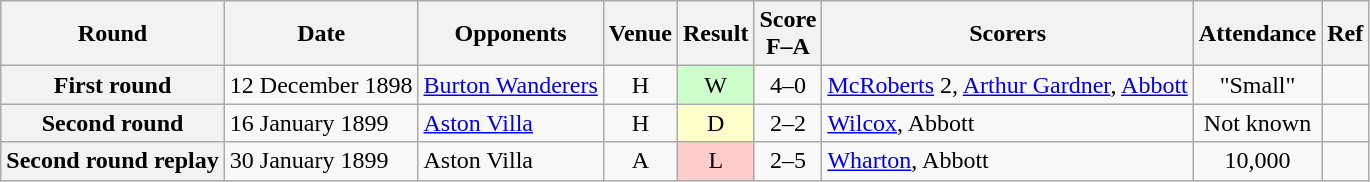<table class="wikitable plainrowheaders" style="text-align:center">
<tr>
<th scope=col>Round</th>
<th scope=col>Date</th>
<th scope=col>Opponents</th>
<th scope=col>Venue</th>
<th scope=col>Result</th>
<th scope=col>Score<br>F–A</th>
<th scope=col>Scorers</th>
<th scope=col>Attendance</th>
<th scope=col>Ref</th>
</tr>
<tr>
<th scope=row>First round</th>
<td style=text-align:left>12 December 1898</td>
<td style=text-align:left><a href='#'>Burton Wanderers</a></td>
<td>H</td>
<td style=background:#cfc>W</td>
<td>4–0</td>
<td style=text-align:left><a href='#'>McRoberts</a> 2, <a href='#'>Arthur Gardner</a>, <a href='#'>Abbott</a></td>
<td>"Small"</td>
<td></td>
</tr>
<tr>
<th scope=row>Second round</th>
<td style=text-align:left>16 January 1899</td>
<td style=text-align:left><a href='#'>Aston Villa</a></td>
<td>H</td>
<td style=background:#ffc>D</td>
<td>2–2</td>
<td style=text-align:left><a href='#'>Wilcox</a>, Abbott</td>
<td>Not known</td>
<td></td>
</tr>
<tr>
<th scope=row>Second round replay</th>
<td style=text-align:left>30 January 1899</td>
<td style=text-align:left>Aston Villa</td>
<td>A</td>
<td style=background:#fcc>L</td>
<td>2–5</td>
<td style=text-align:left><a href='#'>Wharton</a>, Abbott</td>
<td>10,000</td>
<td></td>
</tr>
</table>
